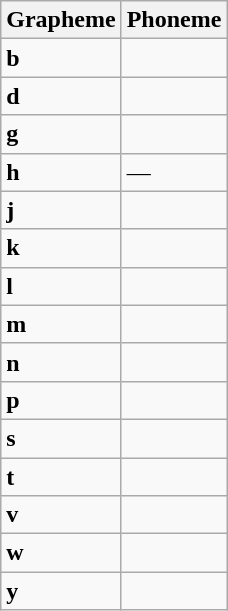<table class="wikitable">
<tr>
<th>Grapheme</th>
<th>Phoneme</th>
</tr>
<tr>
<td><strong>b</strong></td>
<td></td>
</tr>
<tr>
<td><strong>d</strong></td>
<td></td>
</tr>
<tr>
<td><strong>g</strong></td>
<td></td>
</tr>
<tr>
<td><strong>h</strong></td>
<td>—</td>
</tr>
<tr>
<td><strong>j</strong></td>
<td></td>
</tr>
<tr>
<td><strong>k</strong></td>
<td></td>
</tr>
<tr>
<td><strong>l</strong></td>
<td></td>
</tr>
<tr>
<td><strong>m</strong></td>
<td></td>
</tr>
<tr>
<td><strong>n</strong></td>
<td></td>
</tr>
<tr>
<td><strong>p</strong></td>
<td></td>
</tr>
<tr>
<td><strong>s</strong></td>
<td></td>
</tr>
<tr>
<td><strong>t</strong></td>
<td></td>
</tr>
<tr>
<td><strong>v</strong></td>
<td></td>
</tr>
<tr>
<td><strong>w</strong></td>
<td></td>
</tr>
<tr>
<td><strong>y</strong></td>
<td></td>
</tr>
</table>
